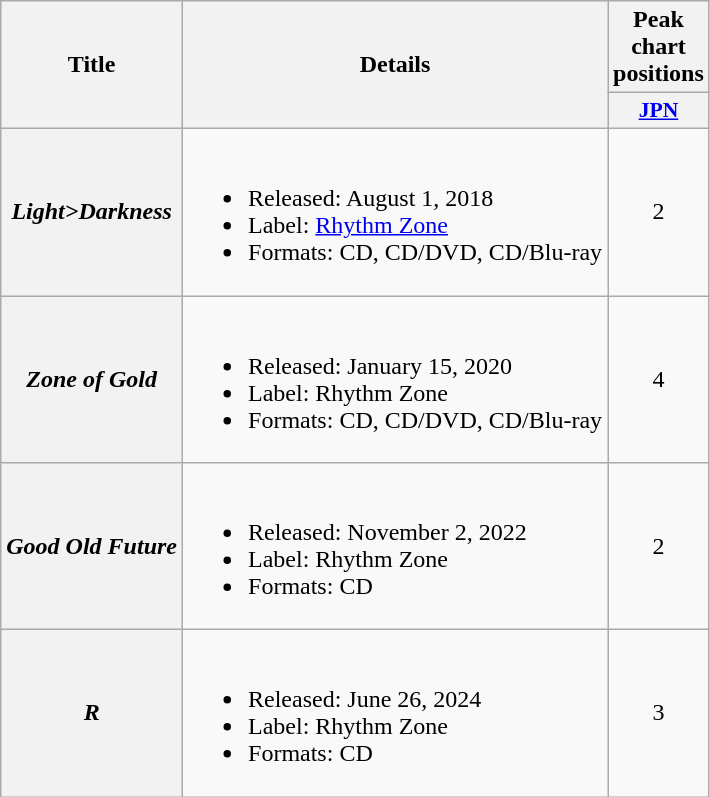<table class="wikitable plainrowheaders">
<tr>
<th rowspan="2">Title</th>
<th rowspan="2">Details</th>
<th colspan="1">Peak chart positions</th>
</tr>
<tr>
<th scope="col" style="width:2.5em;font-size:90%;"><a href='#'>JPN</a><br></th>
</tr>
<tr>
<th scope="row"><em>Light>Darkness</em></th>
<td><br><ul><li>Released: August 1, 2018</li><li>Label: <a href='#'>Rhythm Zone</a></li><li>Formats: CD, CD/DVD, CD/Blu-ray</li></ul></td>
<td style="text-align:center">2</td>
</tr>
<tr>
<th scope="row"><em>Zone of Gold</em></th>
<td><br><ul><li>Released: January 15, 2020</li><li>Label: Rhythm Zone</li><li>Formats: CD, CD/DVD, CD/Blu-ray</li></ul></td>
<td style="text-align:center">4</td>
</tr>
<tr>
<th scope="row"><em>Good Old Future</em></th>
<td><br><ul><li>Released: November 2, 2022</li><li>Label: Rhythm Zone</li><li>Formats: CD</li></ul></td>
<td style="text-align:center">2</td>
</tr>
<tr>
<th scope="row"><em>R</em></th>
<td><br><ul><li>Released: June 26, 2024</li><li>Label: Rhythm Zone</li><li>Formats: CD</li></ul></td>
<td style="text-align:center">3</td>
</tr>
</table>
